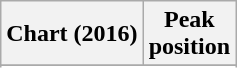<table class="wikitable sortable plainrowheaders" style="text-align:center">
<tr>
<th scope="col">Chart (2016)</th>
<th scope="col">Peak<br>position</th>
</tr>
<tr>
</tr>
<tr>
</tr>
<tr>
</tr>
<tr>
</tr>
<tr>
</tr>
<tr>
</tr>
<tr>
</tr>
<tr>
</tr>
<tr>
</tr>
<tr>
</tr>
<tr>
</tr>
<tr>
</tr>
<tr>
</tr>
<tr>
</tr>
<tr>
</tr>
<tr>
</tr>
</table>
